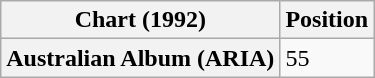<table class="wikitable plainrowheaders">
<tr>
<th scope="col">Chart (1992)</th>
<th scope="col">Position</th>
</tr>
<tr>
<th scope="row">Australian Album (ARIA)</th>
<td>55</td>
</tr>
</table>
